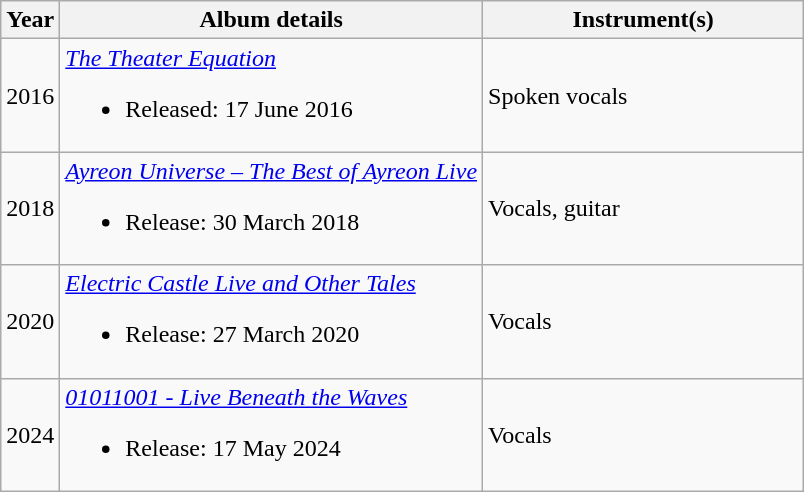<table class="wikitable">
<tr>
<th>Year</th>
<th>Album details</th>
<th width=40%>Instrument(s)</th>
</tr>
<tr>
<td>2016</td>
<td><em><a href='#'>The Theater Equation</a></em><br><ul><li>Released: 17 June 2016</li></ul></td>
<td>Spoken vocals</td>
</tr>
<tr>
<td>2018</td>
<td><em><a href='#'>Ayreon Universe – The Best of Ayreon Live</a></em><br><ul><li>Release: 30 March 2018</li></ul></td>
<td>Vocals, guitar</td>
</tr>
<tr>
<td>2020</td>
<td><em><a href='#'>Electric Castle Live and Other Tales</a></em><br><ul><li>Release: 27 March 2020</li></ul></td>
<td>Vocals</td>
</tr>
<tr>
<td>2024</td>
<td><em><a href='#'>01011001 - Live Beneath the Waves</a></em><br><ul><li>Release: 17 May 2024</li></ul></td>
<td>Vocals</td>
</tr>
</table>
